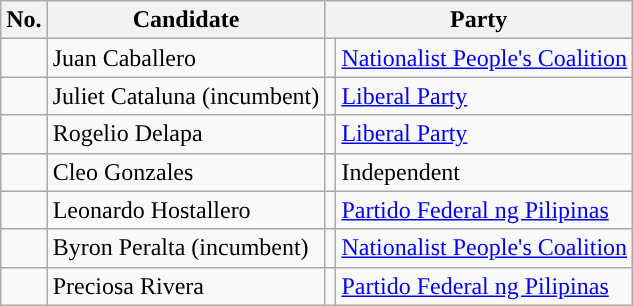<table class="wikitable sortable" style="text-align:left;">
<tr>
<th>No.</th>
<th>Candidate</th>
<th colspan="2">Party</th>
</tr>
<tr>
<td></td>
<td>Juan Caballero</td>
<td></td>
<td><a href='#'>Nationalist People's Coalition</a></td>
</tr>
<tr>
<td></td>
<td>Juliet Cataluna (incumbent)</td>
<td></td>
<td><a href='#'>Liberal Party</a></td>
</tr>
<tr>
<td></td>
<td>Rogelio Delapa</td>
<td></td>
<td><a href='#'>Liberal Party</a></td>
</tr>
<tr>
<td></td>
<td>Cleo Gonzales</td>
<td></td>
<td>Independent</td>
</tr>
<tr>
<td></td>
<td>Leonardo Hostallero</td>
<td></td>
<td><a href='#'>Partido Federal ng Pilipinas</a></td>
</tr>
<tr>
<td></td>
<td>Byron Peralta (incumbent)</td>
<td></td>
<td><a href='#'>Nationalist People's Coalition</a></td>
</tr>
<tr>
<td></td>
<td>Preciosa Rivera</td>
<td></td>
<td><a href='#'>Partido Federal ng Pilipinas</a></td>
</tr>
</table>
